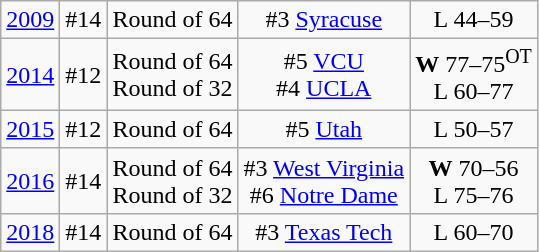<table class="wikitable">
<tr align="center">
<td><a href='#'>2009</a></td>
<td>#14</td>
<td>Round of 64</td>
<td>#3 <a href='#'>Syracuse</a></td>
<td>L 44–59</td>
</tr>
<tr align="center">
<td><a href='#'>2014</a></td>
<td>#12</td>
<td>Round of 64<br>Round of 32</td>
<td>#5 <a href='#'>VCU</a><br>#4 <a href='#'>UCLA</a></td>
<td><strong>W</strong> 77–75<sup>OT</sup><br> L 60–77</td>
</tr>
<tr align="center">
<td><a href='#'>2015</a></td>
<td>#12</td>
<td>Round of 64</td>
<td>#5 <a href='#'>Utah</a></td>
<td>L 50–57</td>
</tr>
<tr align="center">
<td><a href='#'>2016</a></td>
<td>#14</td>
<td>Round of 64<br>Round of 32</td>
<td>#3 <a href='#'>West Virginia</a> <br> #6 <a href='#'>Notre Dame</a></td>
<td><strong>W</strong> 70–56 <br> L 75–76</td>
</tr>
<tr align="center">
<td><a href='#'>2018</a></td>
<td>#14</td>
<td>Round of 64</td>
<td>#3 <a href='#'>Texas Tech</a></td>
<td>L 60–70</td>
</tr>
</table>
